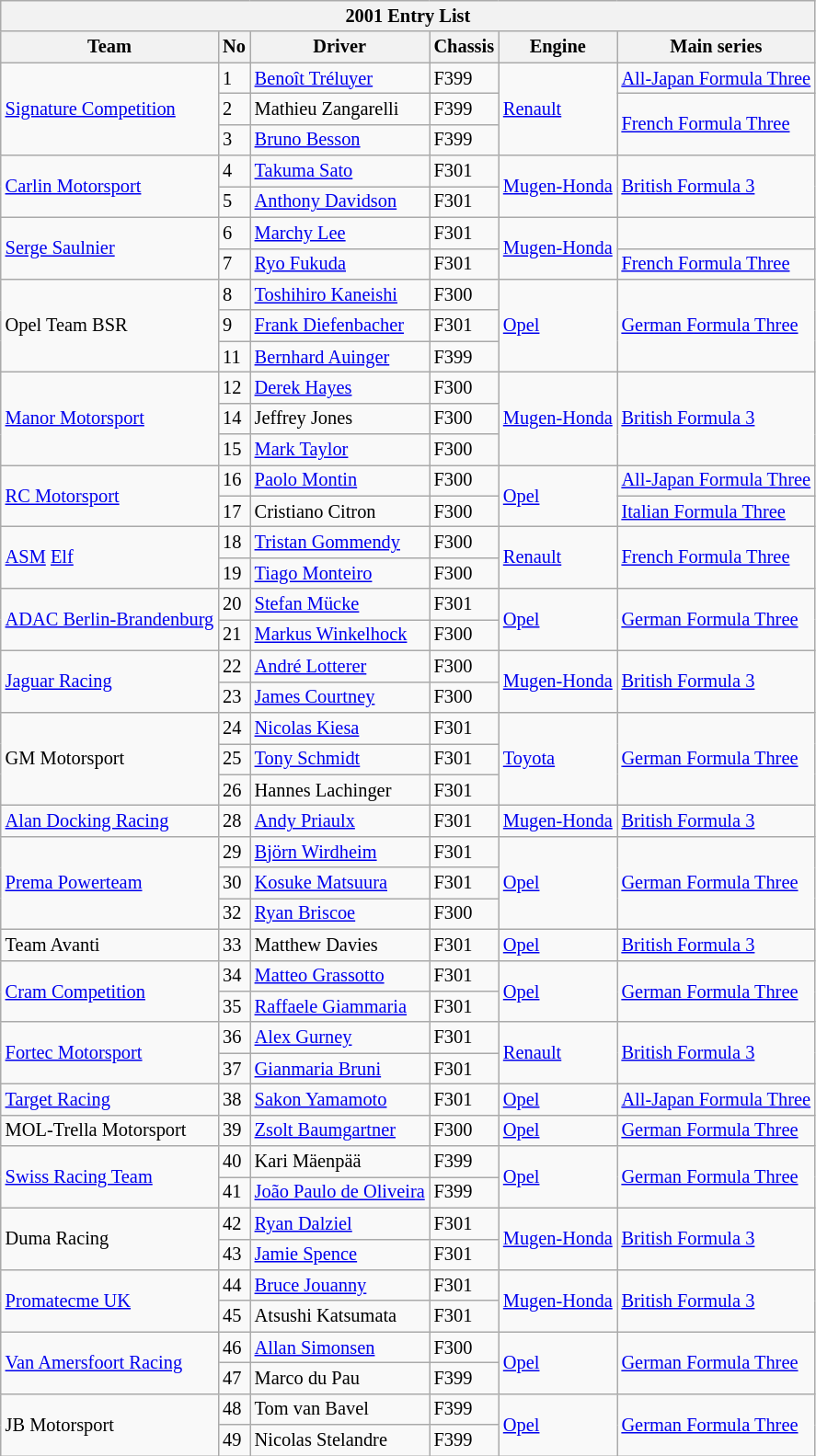<table class="wikitable" style="font-size: 85%;">
<tr>
<th colspan=6>2001 Entry List</th>
</tr>
<tr>
<th>Team</th>
<th>No</th>
<th>Driver</th>
<th>Chassis</th>
<th>Engine</th>
<th>Main series</th>
</tr>
<tr>
<td rowspan=3> <a href='#'>Signature Competition</a></td>
<td>1</td>
<td> <a href='#'>Benoît Tréluyer</a></td>
<td>F399</td>
<td rowspan=3><a href='#'>Renault</a></td>
<td><a href='#'>All-Japan Formula Three</a></td>
</tr>
<tr>
<td>2</td>
<td> Mathieu Zangarelli</td>
<td>F399</td>
<td rowspan=2><a href='#'>French Formula Three</a></td>
</tr>
<tr>
<td>3</td>
<td> <a href='#'>Bruno Besson</a></td>
<td>F399</td>
</tr>
<tr>
<td rowspan=2> <a href='#'>Carlin Motorsport</a></td>
<td>4</td>
<td> <a href='#'>Takuma Sato</a></td>
<td>F301</td>
<td rowspan=2><a href='#'>Mugen-Honda</a></td>
<td rowspan=2><a href='#'>British Formula 3</a></td>
</tr>
<tr>
<td>5</td>
<td> <a href='#'>Anthony Davidson</a></td>
<td>F301</td>
</tr>
<tr>
<td rowspan=2> <a href='#'>Serge Saulnier</a></td>
<td>6</td>
<td> <a href='#'>Marchy Lee</a></td>
<td>F301</td>
<td rowspan=2><a href='#'>Mugen-Honda</a></td>
<td></td>
</tr>
<tr>
<td>7</td>
<td> <a href='#'>Ryo Fukuda</a></td>
<td>F301</td>
<td><a href='#'>French Formula Three</a></td>
</tr>
<tr>
<td rowspan=3> Opel Team BSR</td>
<td>8</td>
<td> <a href='#'>Toshihiro Kaneishi</a></td>
<td>F300</td>
<td rowspan=3><a href='#'>Opel</a></td>
<td rowspan=3><a href='#'>German Formula Three</a></td>
</tr>
<tr>
<td>9</td>
<td> <a href='#'>Frank Diefenbacher</a></td>
<td>F301</td>
</tr>
<tr>
<td>11</td>
<td> <a href='#'>Bernhard Auinger</a></td>
<td>F399</td>
</tr>
<tr>
<td rowspan=3> <a href='#'>Manor Motorsport</a></td>
<td>12</td>
<td> <a href='#'>Derek Hayes</a></td>
<td>F300</td>
<td rowspan=3><a href='#'>Mugen-Honda</a></td>
<td rowspan=3><a href='#'>British Formula 3</a></td>
</tr>
<tr>
<td>14</td>
<td> Jeffrey Jones</td>
<td>F300</td>
</tr>
<tr>
<td>15</td>
<td> <a href='#'>Mark Taylor</a></td>
<td>F300</td>
</tr>
<tr>
<td rowspan=2> <a href='#'>RC Motorsport</a></td>
<td>16</td>
<td> <a href='#'>Paolo Montin</a></td>
<td>F300</td>
<td rowspan=2><a href='#'>Opel</a></td>
<td><a href='#'>All-Japan Formula Three</a></td>
</tr>
<tr>
<td>17</td>
<td> Cristiano Citron</td>
<td>F300</td>
<td><a href='#'>Italian Formula Three</a></td>
</tr>
<tr>
<td rowspan=2> <a href='#'>ASM</a> <a href='#'>Elf</a></td>
<td>18</td>
<td> <a href='#'>Tristan Gommendy</a></td>
<td>F300</td>
<td rowspan=2><a href='#'>Renault</a></td>
<td rowspan=2><a href='#'>French Formula Three</a></td>
</tr>
<tr>
<td>19</td>
<td> <a href='#'>Tiago Monteiro</a></td>
<td>F300</td>
</tr>
<tr>
<td rowspan=2> <a href='#'>ADAC Berlin-Brandenburg</a></td>
<td>20</td>
<td> <a href='#'>Stefan Mücke</a></td>
<td>F301</td>
<td rowspan=2><a href='#'>Opel</a></td>
<td rowspan=2><a href='#'>German Formula Three</a></td>
</tr>
<tr>
<td>21</td>
<td> <a href='#'>Markus Winkelhock</a></td>
<td>F300</td>
</tr>
<tr>
<td rowspan=2> <a href='#'>Jaguar Racing</a></td>
<td>22</td>
<td> <a href='#'>André Lotterer</a></td>
<td>F300</td>
<td rowspan=2><a href='#'>Mugen-Honda</a></td>
<td rowspan=2><a href='#'>British Formula 3</a></td>
</tr>
<tr>
<td>23</td>
<td> <a href='#'>James Courtney</a></td>
<td>F300</td>
</tr>
<tr>
<td rowspan=3> GM Motorsport</td>
<td>24</td>
<td> <a href='#'>Nicolas Kiesa</a></td>
<td>F301</td>
<td rowspan=3><a href='#'>Toyota</a></td>
<td rowspan=3><a href='#'>German Formula Three</a></td>
</tr>
<tr>
<td>25</td>
<td> <a href='#'>Tony Schmidt</a></td>
<td>F301</td>
</tr>
<tr>
<td>26</td>
<td> Hannes Lachinger</td>
<td>F301</td>
</tr>
<tr>
<td> <a href='#'>Alan Docking Racing</a></td>
<td>28</td>
<td> <a href='#'>Andy Priaulx</a></td>
<td>F301</td>
<td><a href='#'>Mugen-Honda</a></td>
<td><a href='#'>British Formula 3</a></td>
</tr>
<tr>
<td rowspan=3> <a href='#'>Prema Powerteam</a></td>
<td>29</td>
<td> <a href='#'>Björn Wirdheim</a></td>
<td>F301</td>
<td rowspan=3><a href='#'>Opel</a></td>
<td rowspan=3><a href='#'>German Formula Three</a></td>
</tr>
<tr>
<td>30</td>
<td> <a href='#'>Kosuke Matsuura</a></td>
<td>F301</td>
</tr>
<tr>
<td>32</td>
<td> <a href='#'>Ryan Briscoe</a></td>
<td>F300</td>
</tr>
<tr>
<td> Team Avanti</td>
<td>33</td>
<td> Matthew Davies</td>
<td>F301</td>
<td><a href='#'>Opel</a></td>
<td><a href='#'>British Formula 3</a></td>
</tr>
<tr>
<td rowspan=2> <a href='#'>Cram Competition</a></td>
<td>34</td>
<td> <a href='#'>Matteo Grassotto</a></td>
<td>F301</td>
<td rowspan=2><a href='#'>Opel</a></td>
<td rowspan=2><a href='#'>German Formula Three</a></td>
</tr>
<tr>
<td>35</td>
<td> <a href='#'>Raffaele Giammaria</a></td>
<td>F301</td>
</tr>
<tr>
<td rowspan=2> <a href='#'>Fortec Motorsport</a></td>
<td>36</td>
<td> <a href='#'>Alex Gurney</a></td>
<td>F301</td>
<td rowspan=2><a href='#'>Renault</a></td>
<td rowspan=2><a href='#'>British Formula 3</a></td>
</tr>
<tr>
<td>37</td>
<td> <a href='#'>Gianmaria Bruni</a></td>
<td>F301</td>
</tr>
<tr>
<td> <a href='#'>Target Racing</a></td>
<td>38</td>
<td> <a href='#'>Sakon Yamamoto</a></td>
<td>F301</td>
<td><a href='#'>Opel</a></td>
<td><a href='#'>All-Japan Formula Three</a></td>
</tr>
<tr>
<td> MOL-Trella Motorsport</td>
<td>39</td>
<td> <a href='#'>Zsolt Baumgartner</a></td>
<td>F300</td>
<td><a href='#'>Opel</a></td>
<td><a href='#'>German Formula Three</a></td>
</tr>
<tr>
<td rowspan=2> <a href='#'>Swiss Racing Team</a></td>
<td>40</td>
<td> Kari Mäenpää</td>
<td>F399</td>
<td rowspan=2><a href='#'>Opel</a></td>
<td rowspan=2><a href='#'>German Formula Three</a></td>
</tr>
<tr>
<td>41</td>
<td> <a href='#'>João Paulo de Oliveira</a></td>
<td>F399</td>
</tr>
<tr>
<td rowspan=2> Duma Racing</td>
<td>42</td>
<td> <a href='#'>Ryan Dalziel</a></td>
<td>F301</td>
<td rowspan=2><a href='#'>Mugen-Honda</a></td>
<td rowspan=2><a href='#'>British Formula 3</a></td>
</tr>
<tr>
<td>43</td>
<td> <a href='#'>Jamie Spence</a></td>
<td>F301</td>
</tr>
<tr>
<td rowspan=2> <a href='#'>Promatecme UK</a></td>
<td>44</td>
<td> <a href='#'>Bruce Jouanny</a></td>
<td>F301</td>
<td rowspan=2><a href='#'>Mugen-Honda</a></td>
<td rowspan=2><a href='#'>British Formula 3</a></td>
</tr>
<tr>
<td>45</td>
<td> Atsushi Katsumata</td>
<td>F301</td>
</tr>
<tr>
<td rowspan=2> <a href='#'>Van Amersfoort Racing</a></td>
<td>46</td>
<td> <a href='#'>Allan Simonsen</a></td>
<td>F300</td>
<td rowspan=2><a href='#'>Opel</a></td>
<td rowspan=2><a href='#'>German Formula Three</a></td>
</tr>
<tr>
<td>47</td>
<td> Marco du Pau</td>
<td>F399</td>
</tr>
<tr>
<td rowspan=2> JB Motorsport</td>
<td>48</td>
<td> Tom van Bavel</td>
<td>F399</td>
<td rowspan=2><a href='#'>Opel</a></td>
<td rowspan=2><a href='#'>German Formula Three</a></td>
</tr>
<tr>
<td>49</td>
<td> Nicolas Stelandre</td>
<td>F399</td>
</tr>
</table>
